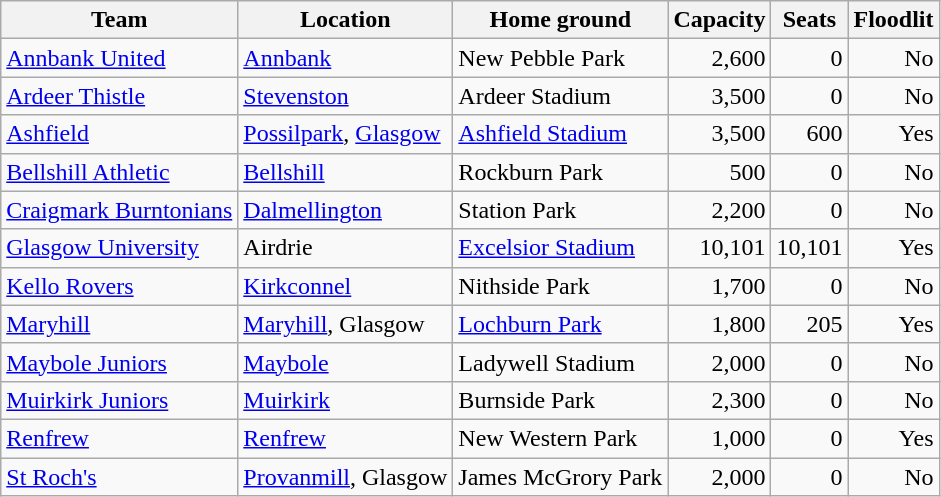<table class="wikitable sortable">
<tr>
<th>Team</th>
<th>Location</th>
<th>Home ground</th>
<th data-sort-type="number">Capacity</th>
<th data-sort-type="number">Seats</th>
<th>Floodlit</th>
</tr>
<tr>
<td><a href='#'>Annbank United</a></td>
<td><a href='#'>Annbank</a></td>
<td>New Pebble Park</td>
<td align=right>2,600</td>
<td align=right>0</td>
<td align=right>No</td>
</tr>
<tr>
<td><a href='#'>Ardeer Thistle</a></td>
<td><a href='#'>Stevenston</a></td>
<td>Ardeer Stadium</td>
<td align=right>3,500</td>
<td align=right>0</td>
<td align=right>No</td>
</tr>
<tr>
<td><a href='#'>Ashfield</a></td>
<td><a href='#'>Possilpark</a>, <a href='#'>Glasgow</a></td>
<td><a href='#'>Ashfield Stadium</a></td>
<td align=right>3,500</td>
<td align=right>600</td>
<td align=right>Yes</td>
</tr>
<tr>
<td><a href='#'>Bellshill Athletic</a></td>
<td><a href='#'>Bellshill</a></td>
<td>Rockburn Park</td>
<td align=right>500</td>
<td align=right>0</td>
<td align=right>No</td>
</tr>
<tr>
<td><a href='#'>Craigmark Burntonians</a></td>
<td><a href='#'>Dalmellington</a></td>
<td>Station Park</td>
<td align=right>2,200</td>
<td align=right>0</td>
<td align=right>No</td>
</tr>
<tr>
<td><a href='#'>Glasgow University</a> </td>
<td>Airdrie</td>
<td><a href='#'>Excelsior Stadium</a> </td>
<td align=right>10,101</td>
<td align=right>10,101</td>
<td align=right>Yes</td>
</tr>
<tr>
<td><a href='#'>Kello Rovers</a></td>
<td><a href='#'>Kirkconnel</a></td>
<td>Nithside Park</td>
<td align=right>1,700</td>
<td align=right>0</td>
<td align=right>No</td>
</tr>
<tr>
<td><a href='#'>Maryhill</a></td>
<td><a href='#'>Maryhill</a>, Glasgow</td>
<td><a href='#'>Lochburn Park</a></td>
<td align=right>1,800</td>
<td align=right>205</td>
<td align=right>Yes</td>
</tr>
<tr>
<td><a href='#'>Maybole Juniors</a></td>
<td><a href='#'>Maybole</a></td>
<td>Ladywell Stadium</td>
<td align=right>2,000</td>
<td align=right>0</td>
<td align=right>No</td>
</tr>
<tr>
<td><a href='#'>Muirkirk Juniors</a></td>
<td><a href='#'>Muirkirk</a></td>
<td>Burnside Park</td>
<td align=right>2,300</td>
<td align=right>0</td>
<td align=right>No</td>
</tr>
<tr>
<td><a href='#'>Renfrew</a></td>
<td><a href='#'>Renfrew</a></td>
<td>New Western Park</td>
<td align=right>1,000</td>
<td align=right>0</td>
<td align=right>Yes</td>
</tr>
<tr>
<td><a href='#'>St Roch's</a></td>
<td><a href='#'>Provanmill</a>, Glasgow</td>
<td>James McGrory Park</td>
<td align=right>2,000</td>
<td align=right>0</td>
<td align=right>No</td>
</tr>
</table>
